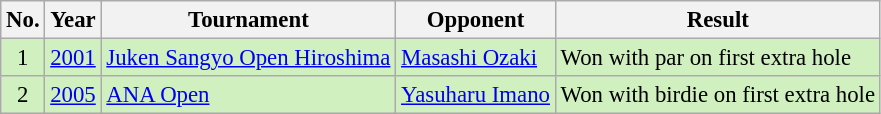<table class="wikitable" style="font-size:95%;">
<tr>
<th>No.</th>
<th>Year</th>
<th>Tournament</th>
<th>Opponent</th>
<th>Result</th>
</tr>
<tr style="background:#D0F0C0;">
<td align=center>1</td>
<td><a href='#'>2001</a></td>
<td><a href='#'>Juken Sangyo Open Hiroshima</a></td>
<td> <a href='#'>Masashi Ozaki</a></td>
<td>Won with par on first extra hole</td>
</tr>
<tr style="background:#D0F0C0;">
<td align=center>2</td>
<td><a href='#'>2005</a></td>
<td><a href='#'>ANA Open</a></td>
<td> <a href='#'>Yasuharu Imano</a></td>
<td>Won with birdie on first extra hole</td>
</tr>
</table>
